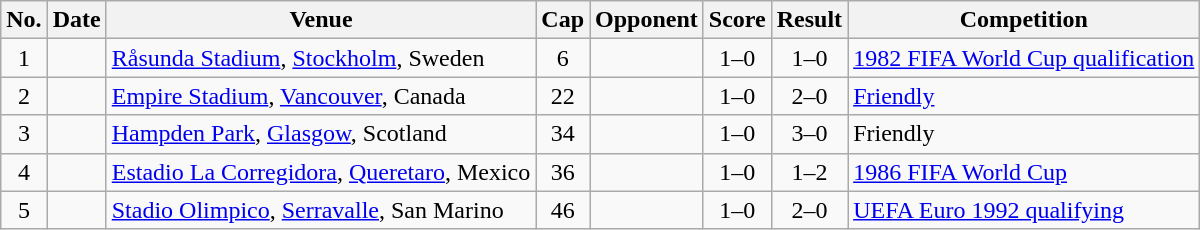<table class="wikitable sortable">
<tr>
<th scope="col">No.</th>
<th scope="col" data-sort-type="date">Date</th>
<th scope="col">Venue</th>
<th scope="col">Cap</th>
<th scope="col">Opponent</th>
<th scope="col">Score</th>
<th scope="col">Result</th>
<th scope="col">Competition</th>
</tr>
<tr>
<td style="text-align:center">1</td>
<td></td>
<td><a href='#'>Råsunda Stadium</a>, <a href='#'>Stockholm</a>, Sweden</td>
<td style="text-align:center">6</td>
<td></td>
<td style="text-align:center">1–0</td>
<td style="text-align:center">1–0</td>
<td><a href='#'>1982 FIFA World Cup qualification</a></td>
</tr>
<tr>
<td style="text-align:center">2</td>
<td></td>
<td><a href='#'>Empire Stadium</a>, <a href='#'>Vancouver</a>, Canada</td>
<td style="text-align:center">22</td>
<td></td>
<td style="text-align:center">1–0</td>
<td style="text-align:center">2–0</td>
<td><a href='#'>Friendly</a></td>
</tr>
<tr>
<td style="text-align:center">3</td>
<td></td>
<td><a href='#'>Hampden Park</a>, <a href='#'>Glasgow</a>, Scotland</td>
<td style="text-align:center">34</td>
<td></td>
<td style="text-align:center">1–0</td>
<td style="text-align:center">3–0</td>
<td>Friendly</td>
</tr>
<tr>
<td style="text-align:center">4</td>
<td></td>
<td><a href='#'>Estadio La Corregidora</a>, <a href='#'>Queretaro</a>, Mexico</td>
<td style="text-align:center">36</td>
<td></td>
<td style="text-align:center">1–0</td>
<td style="text-align:center">1–2</td>
<td><a href='#'>1986 FIFA World Cup</a></td>
</tr>
<tr>
<td style="text-align:center">5</td>
<td></td>
<td><a href='#'>Stadio Olimpico</a>, <a href='#'>Serravalle</a>, San Marino</td>
<td style="text-align:center">46</td>
<td></td>
<td style="text-align:center">1–0</td>
<td style="text-align:center">2–0</td>
<td><a href='#'>UEFA Euro 1992 qualifying</a></td>
</tr>
</table>
